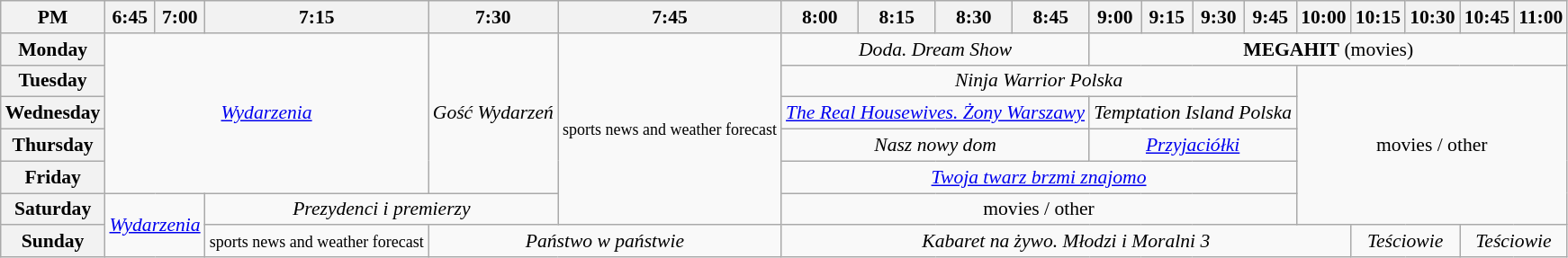<table class="wikitable" style="text-align:center; font-size:90%">
<tr>
<th>PM</th>
<th>6:45</th>
<th>7:00</th>
<th>7:15</th>
<th>7:30</th>
<th>7:45</th>
<th>8:00</th>
<th>8:15</th>
<th>8:30</th>
<th>8:45</th>
<th>9:00</th>
<th>9:15</th>
<th>9:30</th>
<th>9:45</th>
<th>10:00</th>
<th>10:15</th>
<th>10:30</th>
<th>10:45</th>
<th>11:00</th>
</tr>
<tr>
<th>Monday</th>
<td colspan="3" rowspan="5"><em><a href='#'>Wydarzenia</a></em></td>
<td rowspan="5"><em>Gość Wydarzeń</em></td>
<td rowspan="6"><small>sports news and weather forecast</small></td>
<td colspan="4"><em>Doda. Dream Show</em></td>
<td colspan="9"><strong>MEGAHIT</strong> (movies)</td>
</tr>
<tr>
<th>Tuesday</th>
<td colspan="8"><em>Ninja Warrior Polska</em></td>
<td colspan="5" rowspan="5">movies / other</td>
</tr>
<tr>
<th>Wednesday</th>
<td colspan="4"><em><a href='#'>The Real Housewives. Żony Warszawy</a></em></td>
<td colspan="4"><em>Temptation Island Polska</em></td>
</tr>
<tr>
<th>Thursday</th>
<td colspan="4"><em>Nasz nowy dom</em></td>
<td colspan="4"><em><a href='#'>Przyjaciółki</a></em></td>
</tr>
<tr>
<th>Friday</th>
<td colspan="8"><em><a href='#'>Twoja twarz brzmi znajomo</a></em></td>
</tr>
<tr>
<th>Saturday</th>
<td colspan="2" rowspan="2"><em><a href='#'>Wydarzenia</a></em></td>
<td colspan="2"><em>Prezydenci i premierzy</em></td>
<td colspan="8">movies / other</td>
</tr>
<tr>
<th>Sunday</th>
<td><small>sports news and weather forecast</small></td>
<td colspan="2"><em>Państwo w państwie</em></td>
<td colspan="9"><em>Kabaret na żywo. Młodzi i Moralni 3</em></td>
<td colspan="2"><em>Teściowie</em></td>
<td colspan="2"><em>Teściowie</em></td>
</tr>
</table>
